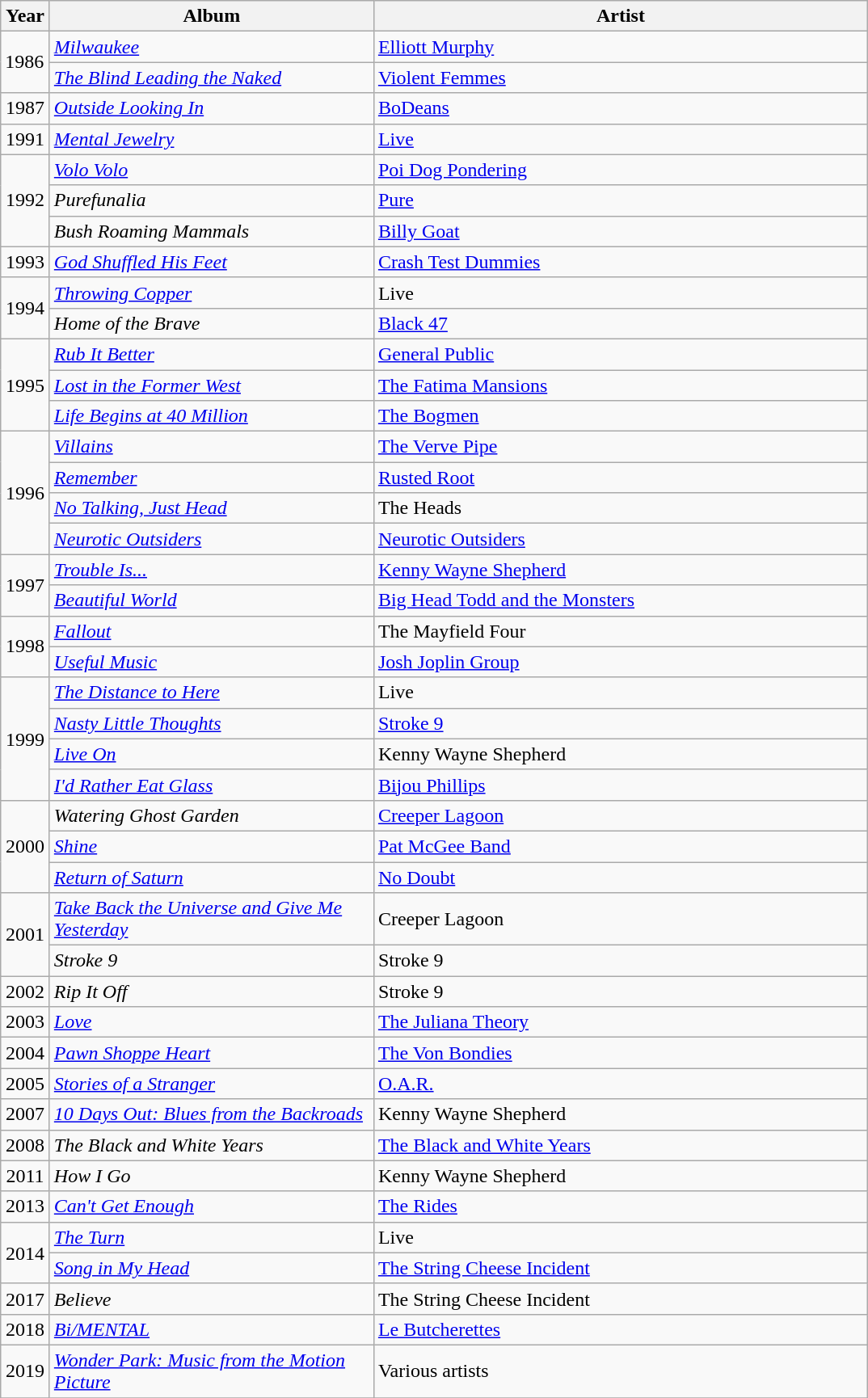<table class="wikitable">
<tr>
<th width="33">Year</th>
<th width="260">Album</th>
<th width="400">Artist</th>
</tr>
<tr>
<td rowspan="2">1986</td>
<td><em><a href='#'>Milwaukee</a></em></td>
<td><a href='#'>Elliott Murphy</a></td>
</tr>
<tr>
<td><em><a href='#'>The Blind Leading the Naked</a></em></td>
<td><a href='#'>Violent Femmes</a></td>
</tr>
<tr>
<td align="center" rowspan="1">1987</td>
<td><em><a href='#'>Outside Looking In</a></em></td>
<td><a href='#'>BoDeans</a></td>
</tr>
<tr>
<td align="center" rowspan="1">1991</td>
<td><em><a href='#'>Mental Jewelry</a></em></td>
<td><a href='#'>Live</a></td>
</tr>
<tr>
<td align="center" rowspan="3">1992</td>
<td><em><a href='#'>Volo Volo</a></em></td>
<td><a href='#'>Poi Dog Pondering</a></td>
</tr>
<tr>
<td><em>Purefunalia</em></td>
<td><a href='#'>Pure</a></td>
</tr>
<tr>
<td><em>Bush Roaming Mammals</em></td>
<td><a href='#'>Billy Goat</a></td>
</tr>
<tr>
<td align="center" rowspan="1">1993</td>
<td><em><a href='#'>God Shuffled His Feet</a></em></td>
<td><a href='#'>Crash Test Dummies</a></td>
</tr>
<tr>
<td align="center" rowspan="2">1994</td>
<td><em><a href='#'>Throwing Copper</a></em></td>
<td>Live</td>
</tr>
<tr>
<td><em>Home of the Brave</em></td>
<td><a href='#'>Black 47</a></td>
</tr>
<tr>
<td align="center" rowspan="3">1995</td>
<td><em><a href='#'>Rub It Better</a></em></td>
<td><a href='#'>General Public</a></td>
</tr>
<tr>
<td><em><a href='#'>Lost in the Former West</a></em></td>
<td><a href='#'>The Fatima Mansions</a></td>
</tr>
<tr>
<td><em><a href='#'>Life Begins at 40 Million</a></em></td>
<td><a href='#'>The Bogmen</a></td>
</tr>
<tr>
<td align="center" rowspan="4">1996</td>
<td><em><a href='#'>Villains</a></em></td>
<td><a href='#'>The Verve Pipe</a></td>
</tr>
<tr>
<td><em><a href='#'>Remember</a></em></td>
<td><a href='#'>Rusted Root</a></td>
</tr>
<tr>
<td><em><a href='#'>No Talking, Just Head</a></em></td>
<td>The Heads</td>
</tr>
<tr>
<td><em><a href='#'>Neurotic Outsiders</a></em></td>
<td><a href='#'>Neurotic Outsiders</a></td>
</tr>
<tr>
<td align="center" rowspan="2">1997</td>
<td><em><a href='#'>Trouble Is...</a></em></td>
<td><a href='#'>Kenny Wayne Shepherd</a></td>
</tr>
<tr>
<td><em><a href='#'>Beautiful World</a></em></td>
<td><a href='#'>Big Head Todd and the Monsters</a></td>
</tr>
<tr>
<td align="center" rowspan="2">1998</td>
<td><em><a href='#'>Fallout</a></em></td>
<td>The Mayfield Four</td>
</tr>
<tr>
<td><em><a href='#'>Useful Music</a></em></td>
<td><a href='#'>Josh Joplin Group</a></td>
</tr>
<tr>
<td align="center" rowspan="4">1999</td>
<td><em><a href='#'>The Distance to Here</a></em></td>
<td>Live</td>
</tr>
<tr>
<td><em><a href='#'>Nasty Little Thoughts</a></em></td>
<td><a href='#'>Stroke 9</a></td>
</tr>
<tr>
<td><em><a href='#'>Live On</a></em></td>
<td>Kenny Wayne Shepherd</td>
</tr>
<tr>
<td><em><a href='#'>I'd Rather Eat Glass</a></em></td>
<td><a href='#'>Bijou Phillips</a></td>
</tr>
<tr>
<td align="center" rowspan="3">2000</td>
<td><em>Watering Ghost Garden</em></td>
<td><a href='#'>Creeper Lagoon</a></td>
</tr>
<tr>
<td><em><a href='#'>Shine</a></em></td>
<td><a href='#'>Pat McGee Band</a></td>
</tr>
<tr>
<td><em><a href='#'>Return of Saturn</a></em></td>
<td><a href='#'>No Doubt</a></td>
</tr>
<tr>
<td align="center" rowspan="2">2001</td>
<td><em><a href='#'>Take Back the Universe and Give Me Yesterday</a></em></td>
<td>Creeper Lagoon</td>
</tr>
<tr>
<td><em>Stroke 9</em></td>
<td>Stroke 9</td>
</tr>
<tr>
<td align="center" rowspan="1">2002</td>
<td><em>Rip It Off</em></td>
<td>Stroke 9</td>
</tr>
<tr>
<td align="center" rowspan="1">2003</td>
<td><em><a href='#'>Love</a></em></td>
<td><a href='#'>The Juliana Theory</a></td>
</tr>
<tr>
<td align="center" rowspan="1">2004</td>
<td><em><a href='#'>Pawn Shoppe Heart</a></em></td>
<td><a href='#'>The Von Bondies</a></td>
</tr>
<tr>
<td align="center" rowspan="1">2005</td>
<td><em><a href='#'>Stories of a Stranger</a></em></td>
<td><a href='#'>O.A.R.</a></td>
</tr>
<tr>
<td align="center" rowspan="1">2007</td>
<td><em><a href='#'>10 Days Out: Blues from the Backroads</a></em></td>
<td>Kenny Wayne Shepherd</td>
</tr>
<tr>
<td align="center" rowspan="1">2008</td>
<td><em>The Black and White Years</em></td>
<td><a href='#'>The Black and White Years</a></td>
</tr>
<tr>
<td align="center" rowspan="1">2011</td>
<td><em>How I Go</em></td>
<td>Kenny Wayne Shepherd</td>
</tr>
<tr>
<td align="center" rowspan="1">2013</td>
<td><em><a href='#'>Can't Get Enough</a></em></td>
<td><a href='#'>The Rides</a></td>
</tr>
<tr>
<td align="center" rowspan="2">2014</td>
<td><em><a href='#'>The Turn</a></em></td>
<td>Live</td>
</tr>
<tr>
<td><em><a href='#'>Song in My Head</a></em></td>
<td><a href='#'>The String Cheese Incident</a></td>
</tr>
<tr>
<td align="center" rowspan="">2017</td>
<td><em>Believe</em></td>
<td>The String Cheese Incident</td>
</tr>
<tr>
<td align="center" rowspan="">2018</td>
<td><em><a href='#'>Bi/MENTAL</a></em></td>
<td><a href='#'>Le Butcherettes</a></td>
</tr>
<tr>
<td align="center" rowspan="">2019</td>
<td><em><a href='#'>Wonder Park: Music from the Motion Picture</a></em></td>
<td>Various artists</td>
</tr>
<tr>
</tr>
</table>
